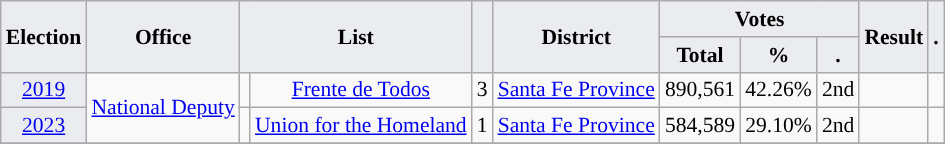<table class="wikitable" style="font-size:90%; text-align:center;">
<tr>
<th style="background-color:#EAECF0;" rowspan=2>Election</th>
<th style="background-color:#EAECF0;" rowspan=2>Office</th>
<th style="background-color:#EAECF0;" colspan=2 rowspan=2>List</th>
<th style="background-color:#EAECF0;" rowspan=2></th>
<th style="background-color:#EAECF0;" rowspan=2>District</th>
<th style="background-color:#EAECF0;" colspan=3>Votes</th>
<th style="background-color:#EAECF0;" rowspan=2>Result</th>
<th style="background-color:#EAECF0;" rowspan=2>.</th>
</tr>
<tr>
<th style="background-color:#EAECF0;">Total</th>
<th style="background-color:#EAECF0;">%</th>
<th style="background-color:#EAECF0;">.</th>
</tr>
<tr>
<td style="background-color:#EAECF0;"><a href='#'>2019</a></td>
<td rowspan="2"><a href='#'>National Deputy</a></td>
<td style="background-color:"></td>
<td><a href='#'>Frente de Todos</a></td>
<td>3</td>
<td><a href='#'>Santa Fe Province</a></td>
<td>890,561</td>
<td>42.26%</td>
<td>2nd</td>
<td></td>
<td></td>
</tr>
<tr>
<td style="background-color:#EAECF0;"><a href='#'>2023</a></td>
<td style="background-color:"></td>
<td><a href='#'>Union for the Homeland</a></td>
<td>1</td>
<td><a href='#'>Santa Fe Province</a></td>
<td>584,589</td>
<td>29.10%</td>
<td>2nd</td>
<td></td>
<td></td>
</tr>
<tr>
</tr>
</table>
